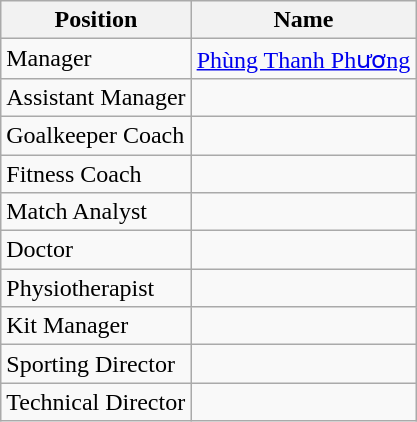<table class="wikitable">
<tr>
<th>Position</th>
<th>Name</th>
</tr>
<tr>
<td>Manager</td>
<td> <a href='#'>Phùng Thanh Phương</a></td>
</tr>
<tr>
<td>Assistant Manager</td>
<td></td>
</tr>
<tr>
<td>Goalkeeper Coach</td>
<td></td>
</tr>
<tr>
<td>Fitness Coach</td>
<td></td>
</tr>
<tr>
<td>Match Analyst</td>
<td></td>
</tr>
<tr>
<td>Doctor</td>
<td></td>
</tr>
<tr>
<td>Physiotherapist</td>
<td></td>
</tr>
<tr>
<td>Kit Manager</td>
<td></td>
</tr>
<tr>
<td>Sporting Director</td>
<td></td>
</tr>
<tr>
<td>Technical Director</td>
<td></td>
</tr>
</table>
